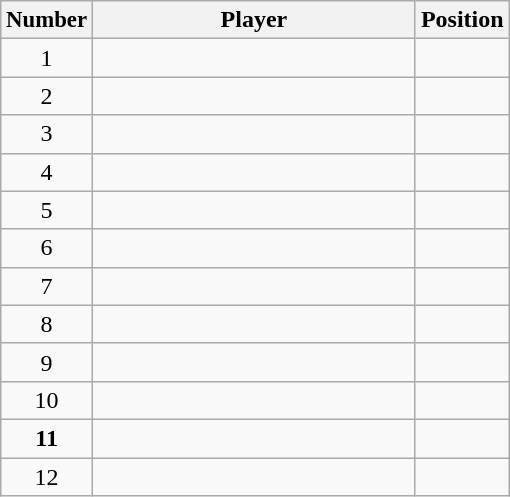<table class="wikitable sortable" style="text-align:center;">
<tr>
<th style="font-size:95%;">Number</th>
<th style="border-bottom:0px; width:13em;">Player</th>
<th style="border-bottom:0px;">Position</th>
</tr>
<tr>
<td>1</td>
<td align=left></td>
<td></td>
</tr>
<tr>
<td>2</td>
<td align=left></td>
<td></td>
</tr>
<tr>
<td>3</td>
<td align=left></td>
<td></td>
</tr>
<tr>
<td>4</td>
<td align=left></td>
<td></td>
</tr>
<tr>
<td>5</td>
<td align=left></td>
<td></td>
</tr>
<tr>
<td>6</td>
<td align=left></td>
<td></td>
</tr>
<tr>
<td>7</td>
<td align=left></td>
<td></td>
</tr>
<tr>
<td>8</td>
<td align=left></td>
<td></td>
</tr>
<tr>
<td>9</td>
<td align=left></td>
<td></td>
</tr>
<tr>
<td>10</td>
<td align=left></td>
<td></td>
</tr>
<tr>
<td><strong>11</strong></td>
<td align=left></td>
<td></td>
</tr>
<tr>
<td>12</td>
<td align=left></td>
<td></td>
</tr>
</table>
